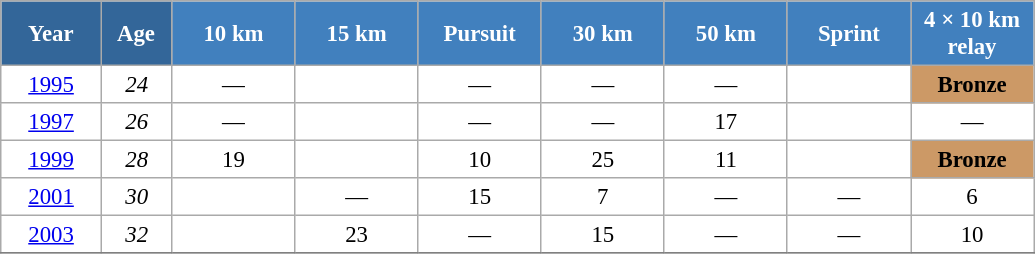<table class="wikitable" style="font-size:95%; text-align:center; border:grey solid 1px; border-collapse:collapse; background:#ffffff;">
<tr>
<th style="background-color:#369; color:white; width:60px;"> Year </th>
<th style="background-color:#369; color:white; width:40px;"> Age </th>
<th style="background-color:#4180be; color:white; width:75px;"> 10 km </th>
<th style="background-color:#4180be; color:white; width:75px;"> 15 km </th>
<th style="background-color:#4180be; color:white; width:75px;"> Pursuit </th>
<th style="background-color:#4180be; color:white; width:75px;"> 30 km </th>
<th style="background-color:#4180be; color:white; width:75px;"> 50 km </th>
<th style="background-color:#4180be; color:white; width:75px;"> Sprint </th>
<th style="background-color:#4180be; color:white; width:75px;"> 4 × 10 km <br> relay </th>
</tr>
<tr>
<td><a href='#'>1995</a></td>
<td><em>24</em></td>
<td>—</td>
<td></td>
<td>—</td>
<td>—</td>
<td>—</td>
<td></td>
<td bgcolor="cc9966"><strong>Bronze</strong></td>
</tr>
<tr>
<td><a href='#'>1997</a></td>
<td><em>26</em></td>
<td>—</td>
<td></td>
<td>—</td>
<td>—</td>
<td>17</td>
<td></td>
<td>—</td>
</tr>
<tr>
<td><a href='#'>1999</a></td>
<td><em>28</em></td>
<td>19</td>
<td></td>
<td>10</td>
<td>25</td>
<td>11</td>
<td></td>
<td bgcolor="cc9966"><strong>Bronze</strong></td>
</tr>
<tr>
<td><a href='#'>2001</a></td>
<td><em>30</em></td>
<td></td>
<td>—</td>
<td>15</td>
<td>7</td>
<td>—</td>
<td>—</td>
<td>6</td>
</tr>
<tr>
<td><a href='#'>2003</a></td>
<td><em>32</em></td>
<td></td>
<td>23</td>
<td>—</td>
<td>15</td>
<td>—</td>
<td>—</td>
<td>10</td>
</tr>
<tr>
</tr>
</table>
